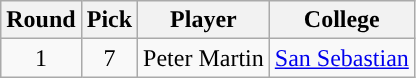<table class="wikitable sortable sortable">
<tr>
<th>Round</th>
<th>Pick</th>
<th>Player</th>
<th>College</th>
</tr>
<tr style="text-align: center">
<td align="center">1</td>
<td align="center">7</td>
<td>Peter Martin</td>
<td><a href='#'>San Sebastian</a></td>
</tr>
</table>
